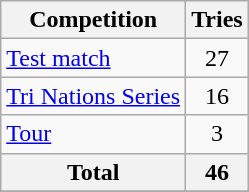<table class="wikitable sortable" style="text-align:center">
<tr>
<th scope="col">Competition</th>
<th scope="col">Tries</th>
</tr>
<tr>
<td style="text-align:left" scope=row><a href='#'>Test match</a></td>
<td>27</td>
</tr>
<tr>
<td style="text-align:left" scope=row><a href='#'>Tri Nations Series</a></td>
<td>16</td>
</tr>
<tr>
<td style="text-align:left" scope=row><a href='#'>Tour</a></td>
<td>3</td>
</tr>
<tr>
<th>Total</th>
<th>46</th>
</tr>
<tr>
</tr>
</table>
